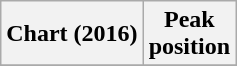<table class="wikitable plainrowheaders" style="text-align:center">
<tr>
<th scope="col">Chart (2016)</th>
<th scope="col">Peak<br>position</th>
</tr>
<tr>
</tr>
</table>
